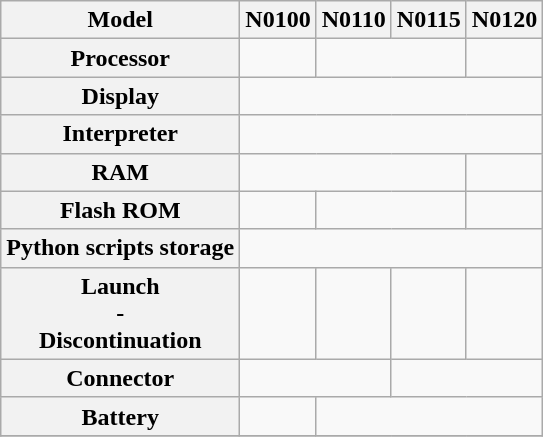<table class="wikitable">
<tr>
<th>Model</th>
<th>N0100</th>
<th>N0110</th>
<th>N0115</th>
<th>N0120</th>
</tr>
<tr>
<th>Processor</th>
<td></td>
<td colspan="2"></td>
<td></td>
</tr>
<tr>
<th>Display</th>
<td colspan="4"></td>
</tr>
<tr>
<th>Interpreter</th>
<td colspan="4"></td>
</tr>
<tr>
<th>RAM</th>
<td colspan="3"></td>
<td></td>
</tr>
<tr>
<th>Flash ROM</th>
<td></td>
<td colspan="2"></td>
<td></td>
</tr>
<tr>
<th>Python scripts storage</th>
<td colspan="4"></td>
</tr>
<tr>
<th>Launch<br>-<br>Discontinuation</th>
<td></td>
<td></td>
<td></td>
<td></td>
</tr>
<tr>
<th>Connector</th>
<td colspan="2"></td>
<td colspan="2"></td>
</tr>
<tr>
<th>Battery</th>
<td></td>
<td colspan="3"></td>
</tr>
<tr>
</tr>
</table>
